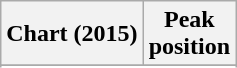<table class="wikitable sortable plainrowheaders" style="text-align:center">
<tr>
<th scope="col">Chart (2015)</th>
<th scope="col">Peak<br> position</th>
</tr>
<tr>
</tr>
<tr>
</tr>
</table>
